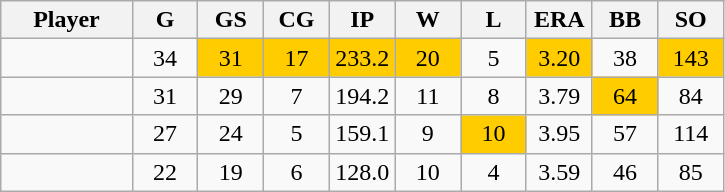<table class="wikitable sortable">
<tr>
<th bgcolor="#DDDDFF" width="18%">Player</th>
<th bgcolor="#DDDDFF" width="9%">G</th>
<th bgcolor="#DDDDFF" width="9%">GS</th>
<th bgcolor="#DDDDFF" width="9%">CG</th>
<th bgcolor="#DDDDFF" width="9%">IP</th>
<th bgcolor="#DDDDFF" width="9%">W</th>
<th bgcolor="#DDDDFF" width="9%">L</th>
<th bgcolor="#DDDDFF" width="9%">ERA</th>
<th bgcolor="#DDDDFF" width="9%">BB</th>
<th bgcolor="#DDDDFF" width="9%">SO</th>
</tr>
<tr align="center">
<td></td>
<td>34</td>
<td bgcolor=#ffcc00>31</td>
<td bgcolor=#ffcc00>17</td>
<td bgcolor=#ffcc00>233.2</td>
<td bgcolor=#ffcc00>20</td>
<td>5</td>
<td bgcolor=#ffcc00>3.20</td>
<td>38</td>
<td bgcolor=#ffcc00>143</td>
</tr>
<tr align="center">
<td></td>
<td>31</td>
<td>29</td>
<td>7</td>
<td>194.2</td>
<td>11</td>
<td>8</td>
<td>3.79</td>
<td bgcolor=#ffcc00>64</td>
<td>84</td>
</tr>
<tr align="center">
<td></td>
<td>27</td>
<td>24</td>
<td>5</td>
<td>159.1</td>
<td>9</td>
<td bgcolor=#ffcc00>10</td>
<td>3.95</td>
<td>57</td>
<td>114</td>
</tr>
<tr align="center">
<td></td>
<td>22</td>
<td>19</td>
<td>6</td>
<td>128.0</td>
<td>10</td>
<td>4</td>
<td>3.59</td>
<td>46</td>
<td>85</td>
</tr>
</table>
